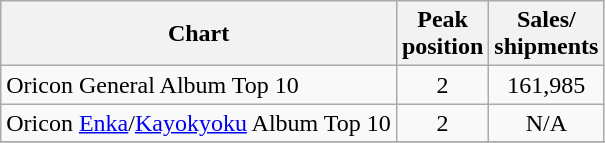<table class="wikitable">
<tr>
<th>Chart</th>
<th>Peak<br>position</th>
<th>Sales/<br>shipments</th>
</tr>
<tr>
<td>Oricon General Album Top 10</td>
<td align="center">2</td>
<td align="center">161,985</td>
</tr>
<tr>
<td>Oricon <a href='#'>Enka</a>/<a href='#'>Kayokyoku</a> Album Top 10</td>
<td align="center">2</td>
<td align="center">N/A</td>
</tr>
<tr>
</tr>
</table>
